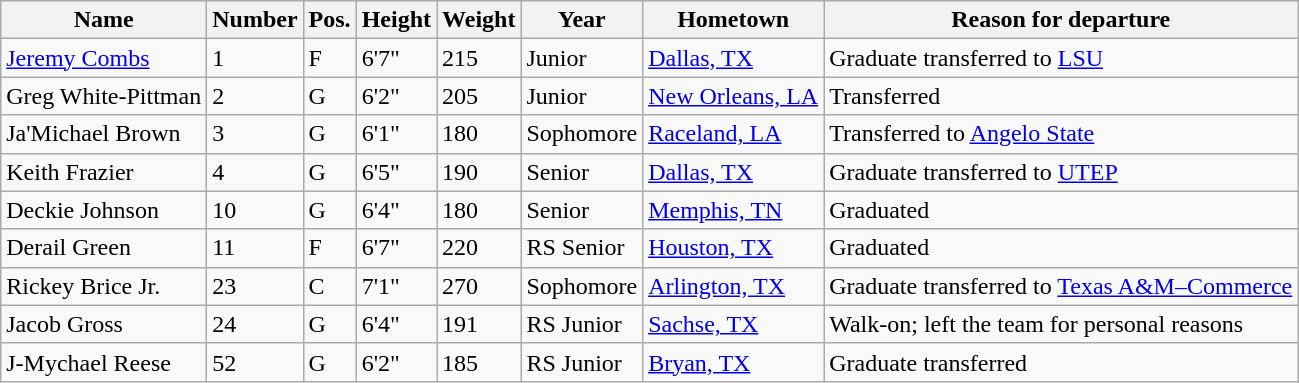<table class="wikitable sortable" border="1">
<tr>
<th>Name</th>
<th>Number</th>
<th>Pos.</th>
<th>Height</th>
<th>Weight</th>
<th>Year</th>
<th>Hometown</th>
<th class="unsortable">Reason for departure</th>
</tr>
<tr>
<td><a href='#'>Jeremy Combs</a></td>
<td>1</td>
<td>F</td>
<td>6'7"</td>
<td>215</td>
<td>Junior</td>
<td><a href='#'>Dallas, TX</a></td>
<td>Graduate transferred to <a href='#'>LSU</a></td>
</tr>
<tr>
<td>Greg White-Pittman</td>
<td>2</td>
<td>G</td>
<td>6'2"</td>
<td>205</td>
<td>Junior</td>
<td><a href='#'>New Orleans, LA</a></td>
<td>Transferred</td>
</tr>
<tr>
<td>Ja'Michael Brown</td>
<td>3</td>
<td>G</td>
<td>6'1"</td>
<td>180</td>
<td>Sophomore</td>
<td><a href='#'>Raceland, LA</a></td>
<td>Transferred to <a href='#'>Angelo State</a></td>
</tr>
<tr>
<td>Keith Frazier</td>
<td>4</td>
<td>G</td>
<td>6'5"</td>
<td>190</td>
<td>Senior</td>
<td><a href='#'>Dallas, TX</a></td>
<td>Graduate transferred to <a href='#'>UTEP</a></td>
</tr>
<tr>
<td>Deckie Johnson</td>
<td>10</td>
<td>G</td>
<td>6'4"</td>
<td>180</td>
<td>Senior</td>
<td><a href='#'>Memphis, TN</a></td>
<td>Graduated</td>
</tr>
<tr>
<td>Derail Green</td>
<td>11</td>
<td>F</td>
<td>6'7"</td>
<td>220</td>
<td>RS Senior</td>
<td><a href='#'>Houston, TX</a></td>
<td>Graduated</td>
</tr>
<tr>
<td>Rickey Brice Jr.</td>
<td>23</td>
<td>C</td>
<td>7'1"</td>
<td>270</td>
<td>Sophomore</td>
<td><a href='#'>Arlington, TX</a></td>
<td>Graduate transferred to <a href='#'>Texas A&M–Commerce</a></td>
</tr>
<tr>
<td>Jacob Gross</td>
<td>24</td>
<td>G</td>
<td>6'4"</td>
<td>191</td>
<td>RS Junior</td>
<td><a href='#'>Sachse, TX</a></td>
<td>Walk-on; left the team for personal reasons</td>
</tr>
<tr>
<td>J-Mychael Reese</td>
<td>52</td>
<td>G</td>
<td>6'2"</td>
<td>185</td>
<td>RS Junior</td>
<td><a href='#'>Bryan, TX</a></td>
<td>Graduate transferred</td>
</tr>
</table>
